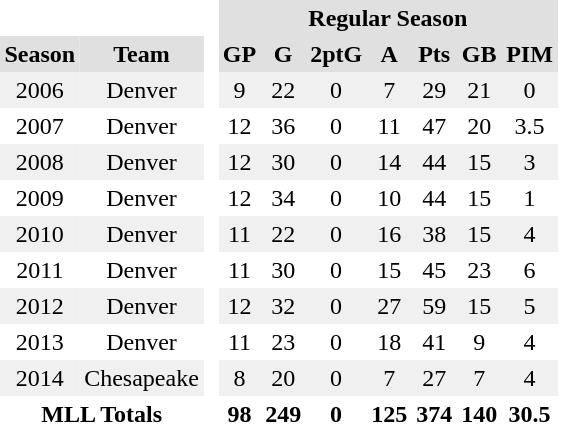<table BORDER="0" CELLPADDING="3" CELLSPACING="0">
<tr ALIGN="center" bgcolor="#e0e0e0">
<th colspan="2" bgcolor="#ffffff"> </th>
<th rowspan="99" bgcolor="#ffffff"> </th>
<th colspan="7">Regular Season</th>
<th rowspan="99" bgcolor="#ffffff"> </th>
</tr>
<tr ALIGN="center" bgcolor="#e0e0e0">
<th>Season</th>
<th>Team</th>
<th>GP</th>
<th>G</th>
<th>2ptG</th>
<th>A</th>
<th>Pts</th>
<th>GB</th>
<th>PIM</th>
</tr>
<tr ALIGN="center" bgcolor="#f0f0f0">
<td>2006</td>
<td>Denver</td>
<td>9</td>
<td>22</td>
<td>0</td>
<td>7</td>
<td>29</td>
<td>21</td>
<td>0</td>
</tr>
<tr ALIGN="center">
<td>2007</td>
<td>Denver</td>
<td>12</td>
<td>36</td>
<td>0</td>
<td>11</td>
<td>47</td>
<td>20</td>
<td>3.5</td>
</tr>
<tr ALIGN="center" bgcolor="#f0f0f0">
<td>2008</td>
<td>Denver</td>
<td>12</td>
<td>30</td>
<td>0</td>
<td>14</td>
<td>44</td>
<td>15</td>
<td>3</td>
</tr>
<tr ALIGN="center">
<td>2009</td>
<td>Denver</td>
<td>12</td>
<td>34</td>
<td>0</td>
<td>10</td>
<td>44</td>
<td>15</td>
<td>1</td>
</tr>
<tr ALIGN="center" bgcolor="#f0f0f0">
<td>2010</td>
<td>Denver</td>
<td>11</td>
<td>22</td>
<td>0</td>
<td>16</td>
<td>38</td>
<td>15</td>
<td>4</td>
</tr>
<tr ALIGN="center">
<td>2011</td>
<td>Denver</td>
<td>11</td>
<td>30</td>
<td>0</td>
<td>15</td>
<td>45</td>
<td>23</td>
<td>6</td>
</tr>
<tr ALIGN="center" bgcolor="#f0f0f0">
<td>2012</td>
<td>Denver</td>
<td>12</td>
<td>32</td>
<td>0</td>
<td>27</td>
<td>59</td>
<td>15</td>
<td>5</td>
</tr>
<tr ALIGN="center">
<td>2013</td>
<td>Denver</td>
<td>11</td>
<td>23</td>
<td>0</td>
<td>18</td>
<td>41</td>
<td>9</td>
<td>4</td>
</tr>
<tr ALIGN="center" bgcolor="#f0f0f0">
<td>2014</td>
<td>Chesapeake</td>
<td>8</td>
<td>20</td>
<td>0</td>
<td>7</td>
<td>27</td>
<td>7</td>
<td>4</td>
</tr>
<tr ALIGN="center">
<th colspan="2">MLL Totals</th>
<th>98</th>
<th>249</th>
<th>0</th>
<th>125</th>
<th>374</th>
<th>140</th>
<th>30.5</th>
</tr>
</table>
